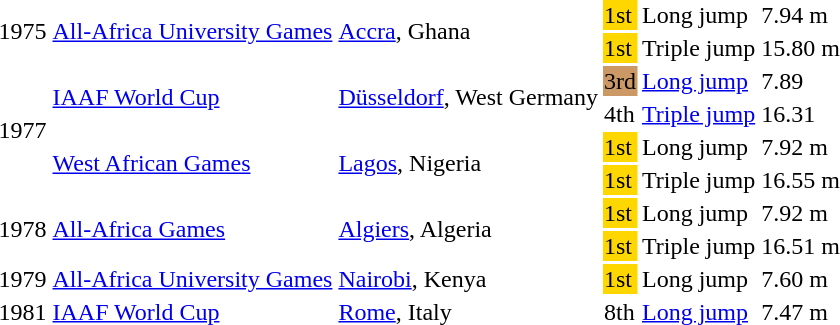<table>
<tr>
<td rowspan=2>1975</td>
<td rowspan=2><a href='#'>All-Africa University Games</a></td>
<td rowspan=2><a href='#'>Accra</a>, Ghana</td>
<td bgcolor=gold>1st</td>
<td>Long jump</td>
<td>7.94 m</td>
</tr>
<tr>
<td bgcolor=gold>1st</td>
<td>Triple jump</td>
<td>15.80 m</td>
</tr>
<tr>
<td rowspan=4>1977</td>
<td rowspan=2><a href='#'>IAAF World Cup</a></td>
<td rowspan=2><a href='#'>Düsseldorf</a>, West Germany</td>
<td bgcolor=cc9966>3rd</td>
<td><a href='#'>Long jump</a></td>
<td>7.89</td>
</tr>
<tr>
<td>4th</td>
<td><a href='#'>Triple jump</a></td>
<td>16.31</td>
</tr>
<tr>
<td rowspan=2><a href='#'>West African Games</a></td>
<td rowspan=2><a href='#'>Lagos</a>, Nigeria</td>
<td bgcolor=gold>1st</td>
<td>Long jump</td>
<td>7.92 m</td>
</tr>
<tr>
<td bgcolor=gold>1st</td>
<td>Triple jump</td>
<td>16.55 m</td>
</tr>
<tr>
<td rowspan=2>1978</td>
<td rowspan=2><a href='#'>All-Africa Games</a></td>
<td rowspan=2><a href='#'>Algiers</a>, Algeria</td>
<td bgcolor=gold>1st</td>
<td>Long jump</td>
<td>7.92 m</td>
</tr>
<tr>
<td bgcolor=gold>1st</td>
<td>Triple jump</td>
<td>16.51 m</td>
</tr>
<tr>
<td>1979</td>
<td><a href='#'>All-Africa University Games</a></td>
<td><a href='#'>Nairobi</a>, Kenya</td>
<td bgcolor=gold>1st</td>
<td>Long jump</td>
<td>7.60 m</td>
</tr>
<tr>
<td>1981</td>
<td><a href='#'>IAAF World Cup</a></td>
<td><a href='#'>Rome</a>, Italy</td>
<td>8th</td>
<td><a href='#'>Long jump</a></td>
<td>7.47 m</td>
</tr>
</table>
